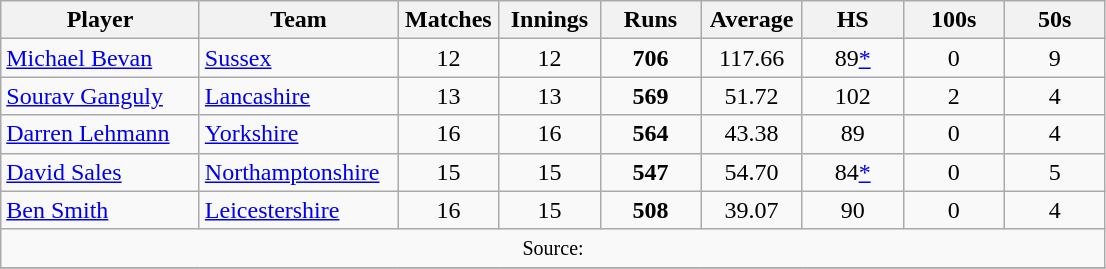<table class="wikitable" style="text-align:center;">
<tr>
<th width=125>Player</th>
<th width=125>Team</th>
<th width=60>Matches</th>
<th width=60>Innings</th>
<th width=60>Runs</th>
<th width=60>Average</th>
<th width=60>HS</th>
<th width=60>100s</th>
<th width=60>50s</th>
</tr>
<tr>
<td align="left"><a href='#'>Michael Bevan</a></td>
<td align="left"><a href='#'>Sussex</a></td>
<td>12</td>
<td>12</td>
<td><strong>706</strong></td>
<td>117.66</td>
<td>89<a href='#'>*</a></td>
<td>0</td>
<td>9</td>
</tr>
<tr>
<td align="left"><a href='#'>Sourav Ganguly</a></td>
<td align="left"><a href='#'>Lancashire</a></td>
<td>13</td>
<td>13</td>
<td><strong>569</strong></td>
<td>51.72</td>
<td>102</td>
<td>2</td>
<td>4</td>
</tr>
<tr>
<td align="left"><a href='#'>Darren Lehmann</a></td>
<td align="left"><a href='#'>Yorkshire</a></td>
<td>16</td>
<td>16</td>
<td><strong>564</strong></td>
<td>43.38</td>
<td>89</td>
<td>0</td>
<td>4</td>
</tr>
<tr>
<td align="left"><a href='#'>David Sales</a></td>
<td align="left"><a href='#'>Northamptonshire</a></td>
<td>15</td>
<td>15</td>
<td><strong>547</strong></td>
<td>54.70</td>
<td>84<a href='#'>*</a></td>
<td>0</td>
<td>5</td>
</tr>
<tr>
<td align="left"><a href='#'>Ben Smith</a></td>
<td align="left"><a href='#'>Leicestershire</a></td>
<td>16</td>
<td>15</td>
<td><strong>508</strong></td>
<td>39.07</td>
<td>90</td>
<td>0</td>
<td>4</td>
</tr>
<tr>
<td colspan=9><small>Source:</small></td>
</tr>
<tr>
</tr>
</table>
